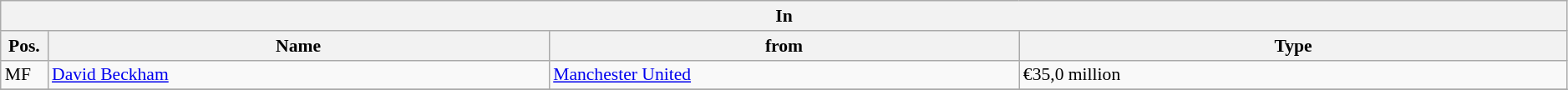<table class="wikitable" style="font-size:90%;width:99%;">
<tr>
<th colspan="4">In</th>
</tr>
<tr>
<th width=3%>Pos.</th>
<th width=32%>Name</th>
<th width=30%>from</th>
<th width=35%>Type</th>
</tr>
<tr>
<td>MF</td>
<td><a href='#'>David Beckham</a></td>
<td><a href='#'>Manchester United</a></td>
<td>€35,0 million </td>
</tr>
<tr>
</tr>
</table>
